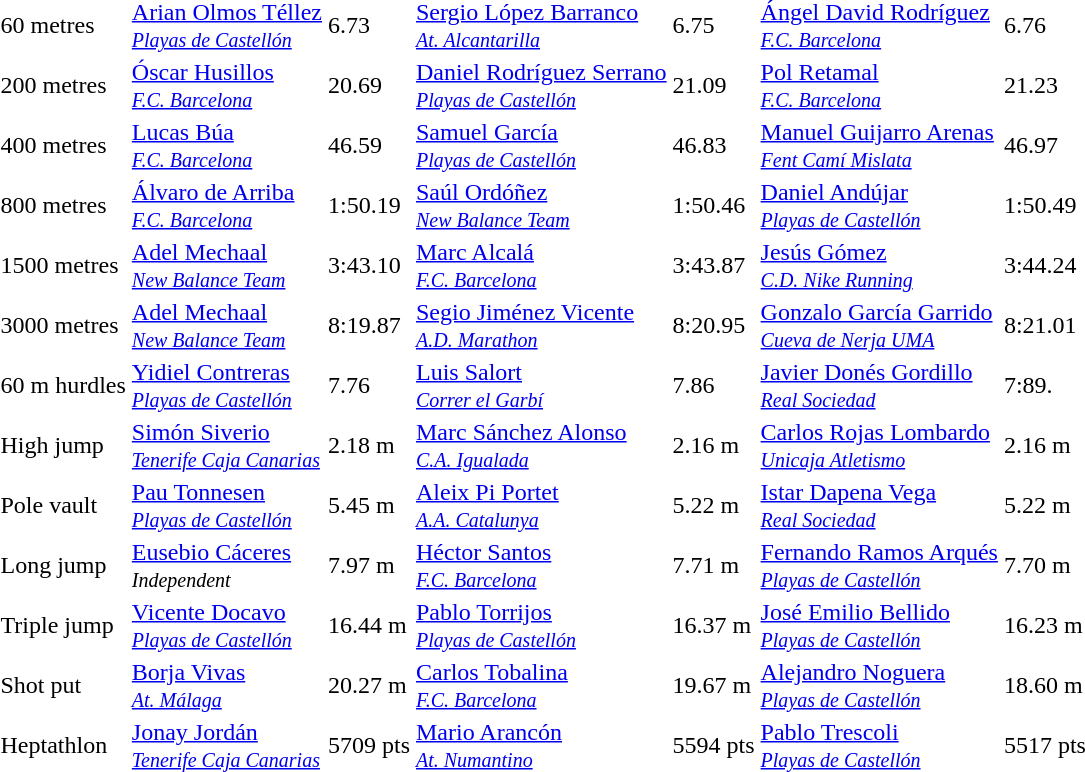<table>
<tr>
<td>60 metres</td>
<td><a href='#'>Arian Olmos Téllez</a><br><small><a href='#'><em>Playas de Castellón</em></a></small></td>
<td>6.73</td>
<td><a href='#'>Sergio López Barranco</a><br><small><em><a href='#'>At. Alcantarilla</a></em></small></td>
<td>6.75</td>
<td><a href='#'>Ángel David Rodríguez</a><br><small><a href='#'><em>F.C. Barcelona</em></a></small></td>
<td>6.76</td>
</tr>
<tr>
<td>200 metres</td>
<td><a href='#'>Óscar Husillos</a><br><small><a href='#'><em>F.C. Barcelona</em></a></small></td>
<td>20.69</td>
<td><a href='#'>Daniel Rodríguez Serrano</a><br><small><a href='#'><em>Playas de Castellón</em></a></small></td>
<td>21.09</td>
<td><a href='#'>Pol Retamal</a><br><small><a href='#'><em>F.C. Barcelona</em></a></small></td>
<td>21.23</td>
</tr>
<tr>
<td>400 metres</td>
<td><a href='#'>Lucas Búa</a><br><small><a href='#'><em>F.C. Barcelona</em></a></small></td>
<td>46.59</td>
<td><a href='#'>Samuel García</a><br><small><a href='#'><em>Playas de Castellón</em></a></small></td>
<td>46.83</td>
<td><a href='#'>Manuel Guijarro Arenas</a><br><small><em><a href='#'>Fent Camí Mislata</a></em></small></td>
<td>46.97</td>
</tr>
<tr>
<td>800 metres</td>
<td><a href='#'>Álvaro de Arriba</a><br><small><a href='#'><em>F.C. Barcelona</em></a></small></td>
<td>1:50.19</td>
<td><a href='#'>Saúl Ordóñez</a><br><small><em><a href='#'>New Balance Team</a></em></small></td>
<td>1:50.46</td>
<td><a href='#'>Daniel Andújar</a><br><small><a href='#'><em>Playas de Castellón</em></a></small></td>
<td>1:50.49</td>
</tr>
<tr>
<td>1500 metres</td>
<td><a href='#'>Adel Mechaal</a><br><small><em><a href='#'>New Balance Team</a></em></small></td>
<td>3:43.10</td>
<td><a href='#'>Marc Alcalá</a><br><small><a href='#'><em>F.C. Barcelona</em></a></small></td>
<td>3:43.87</td>
<td><a href='#'>Jesús Gómez</a><br><small><em><a href='#'>C.D. Nike Running</a></em></small></td>
<td>3:44.24</td>
</tr>
<tr>
<td>3000 metres</td>
<td><a href='#'>Adel Mechaal</a><br><small><em><a href='#'>New Balance Team</a></em></small></td>
<td>8:19.87</td>
<td><a href='#'>Segio Jiménez Vicente</a><br><small><a href='#'><em>A.D. Marathon</em></a></small></td>
<td>8:20.95</td>
<td><a href='#'>Gonzalo García Garrido</a><br><small><em><a href='#'>Cueva de Nerja UMA</a></em></small></td>
<td>8:21.01</td>
</tr>
<tr>
<td>60 m hurdles</td>
<td><a href='#'>Yidiel Contreras</a><br><small><a href='#'><em>Playas de Castellón</em></a></small></td>
<td>7.76</td>
<td><a href='#'>Luis Salort</a><br><small><em><a href='#'>Correr el Garbí</a></em></small></td>
<td>7.86</td>
<td><a href='#'>Javier Donés Gordillo</a><br><small><a href='#'><em>Real Sociedad</em></a></small></td>
<td>7:89.</td>
</tr>
<tr>
<td>High jump</td>
<td><a href='#'>Simón Siverio</a><br><small><a href='#'><em>Tenerife Caja Canarias</em></a></small></td>
<td>2.18 m</td>
<td><a href='#'>Marc Sánchez Alonso</a><br><small><a href='#'><em>C.A. Igualada</em></a></small></td>
<td>2.16 m</td>
<td><a href='#'>Carlos Rojas Lombardo</a><br><small><em><a href='#'>Unicaja Atletismo</a></em></small></td>
<td>2.16 m</td>
</tr>
<tr>
<td>Pole vault</td>
<td><a href='#'>Pau Tonnesen</a><br><small><a href='#'><em>Playas de Castellón</em></a></small></td>
<td>5.45 m</td>
<td><a href='#'>Aleix Pi Portet</a><br><small><a href='#'><em>A.A. Catalunya</em></a></small></td>
<td>5.22 m</td>
<td><a href='#'>Istar Dapena Vega</a><br><small><a href='#'><em>Real Sociedad</em></a></small></td>
<td>5.22 m</td>
</tr>
<tr>
<td>Long jump</td>
<td><a href='#'>Eusebio Cáceres</a><br><small><em>Independent</em></small></td>
<td>7.97 m</td>
<td><a href='#'>Héctor Santos</a><br><small><a href='#'><em>F.C. Barcelona</em></a></small></td>
<td>7.71 m</td>
<td><a href='#'>Fernando Ramos Arqués</a><br><small><a href='#'><em>Playas de Castellón</em></a></small></td>
<td>7.70 m</td>
</tr>
<tr>
<td>Triple jump</td>
<td><a href='#'>Vicente Docavo</a><br><small><a href='#'><em>Playas de Castellón</em></a></small></td>
<td>16.44 m</td>
<td><a href='#'>Pablo Torrijos</a><br><small><a href='#'><em>Playas de Castellón</em></a></small></td>
<td>16.37 m</td>
<td><a href='#'>José Emilio Bellido</a><br><small><a href='#'><em>Playas de Castellón</em></a></small></td>
<td>16.23 m</td>
</tr>
<tr>
<td>Shot put</td>
<td><a href='#'>Borja Vivas</a><br><small><a href='#'><em>At. Málaga</em></a></small></td>
<td>20.27 m</td>
<td><a href='#'>Carlos Tobalina</a><br><small><a href='#'><em>F.C. Barcelona</em></a></small></td>
<td>19.67 m</td>
<td><a href='#'>Alejandro Noguera</a><br><small><a href='#'><em>Playas de Castellón</em></a></small></td>
<td>18.60 m</td>
</tr>
<tr>
<td>Heptathlon</td>
<td><a href='#'>Jonay Jordán</a><br><small><a href='#'><em>Tenerife Caja Canarias</em></a></small></td>
<td>5709 pts</td>
<td><a href='#'>Mario Arancón</a><br><small><a href='#'><em>At. Numantino</em></a></small></td>
<td>5594 pts</td>
<td><a href='#'>Pablo Trescoli</a><br><small><a href='#'><em>Playas de Castellón</em></a></small></td>
<td>5517 pts</td>
</tr>
</table>
